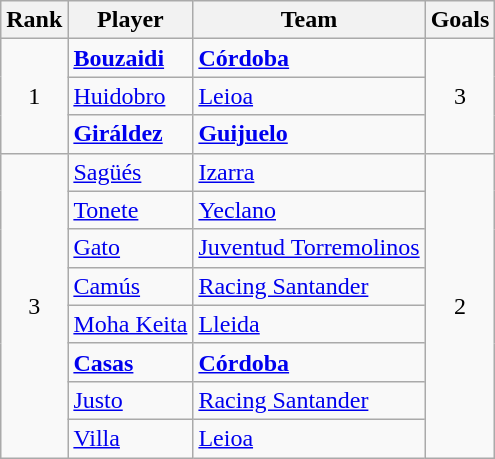<table class="wikitable" style="text-align:center">
<tr>
<th>Rank</th>
<th>Player</th>
<th>Team</th>
<th>Goals</th>
</tr>
<tr>
<td rowspan=3>1</td>
<td align=left> <strong><a href='#'>Bouzaidi</a></strong></td>
<td align=left><strong><a href='#'>Córdoba</a></strong></td>
<td rowspan=3>3</td>
</tr>
<tr>
<td align=left> <a href='#'>Huidobro</a></td>
<td align=left><a href='#'>Leioa</a></td>
</tr>
<tr>
<td align=left> <strong><a href='#'>Giráldez</a></strong></td>
<td align=left><strong><a href='#'>Guijuelo</a></strong></td>
</tr>
<tr>
<td rowspan=8>3</td>
<td align=left> <a href='#'>Sagüés</a></td>
<td align=left><a href='#'>Izarra</a></td>
<td rowspan=8>2</td>
</tr>
<tr>
<td align=left> <a href='#'>Tonete</a></td>
<td align=left><a href='#'>Yeclano</a></td>
</tr>
<tr>
<td align=left> <a href='#'>Gato</a></td>
<td align=left><a href='#'>Juventud Torremolinos</a></td>
</tr>
<tr>
<td align=left> <a href='#'>Camús</a></td>
<td align=left><a href='#'>Racing Santander</a></td>
</tr>
<tr>
<td align=left> <a href='#'>Moha Keita</a></td>
<td align=left><a href='#'>Lleida</a></td>
</tr>
<tr>
<td align=left> <strong><a href='#'>Casas</a></strong></td>
<td align=left><strong><a href='#'>Córdoba</a></strong></td>
</tr>
<tr>
<td align=left> <a href='#'>Justo</a></td>
<td align=left><a href='#'>Racing Santander</a></td>
</tr>
<tr>
<td align=left> <a href='#'>Villa</a></td>
<td align=left><a href='#'>Leioa</a></td>
</tr>
</table>
